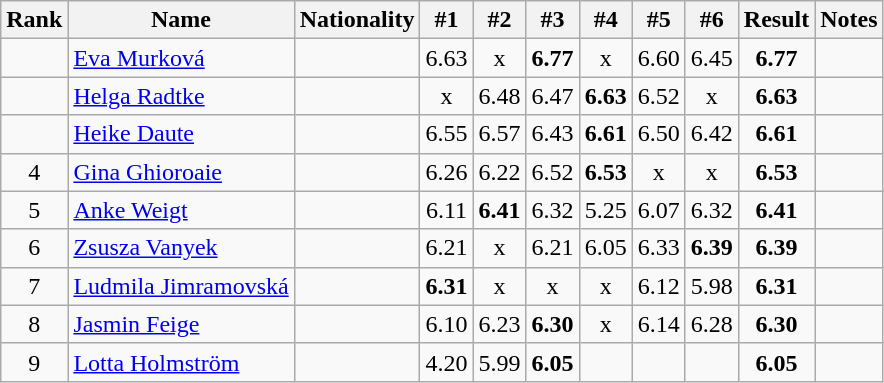<table class="wikitable sortable" style="text-align:center">
<tr>
<th>Rank</th>
<th>Name</th>
<th>Nationality</th>
<th>#1</th>
<th>#2</th>
<th>#3</th>
<th>#4</th>
<th>#5</th>
<th>#6</th>
<th>Result</th>
<th>Notes</th>
</tr>
<tr>
<td></td>
<td align="left"><a href='#'>Eva Murková</a></td>
<td align=left></td>
<td>6.63</td>
<td>x</td>
<td><strong>6.77</strong></td>
<td>x</td>
<td>6.60</td>
<td>6.45</td>
<td><strong>6.77</strong></td>
<td></td>
</tr>
<tr>
<td></td>
<td align="left"><a href='#'>Helga Radtke</a></td>
<td align=left></td>
<td>x</td>
<td>6.48</td>
<td>6.47</td>
<td><strong>6.63</strong></td>
<td>6.52</td>
<td>x</td>
<td><strong>6.63</strong></td>
<td></td>
</tr>
<tr>
<td></td>
<td align="left"><a href='#'>Heike Daute</a></td>
<td align=left></td>
<td>6.55</td>
<td>6.57</td>
<td>6.43</td>
<td><strong>6.61</strong></td>
<td>6.50</td>
<td>6.42</td>
<td><strong>6.61</strong></td>
<td></td>
</tr>
<tr>
<td>4</td>
<td align="left"><a href='#'>Gina Ghioroaie</a></td>
<td align=left></td>
<td>6.26</td>
<td>6.22</td>
<td>6.52</td>
<td><strong>6.53</strong></td>
<td>x</td>
<td>x</td>
<td><strong>6.53</strong></td>
<td></td>
</tr>
<tr>
<td>5</td>
<td align="left"><a href='#'>Anke Weigt</a></td>
<td align=left></td>
<td>6.11</td>
<td><strong>6.41</strong></td>
<td>6.32</td>
<td>5.25</td>
<td>6.07</td>
<td>6.32</td>
<td><strong>6.41</strong></td>
<td></td>
</tr>
<tr>
<td>6</td>
<td align="left"><a href='#'>Zsusza Vanyek</a></td>
<td align=left></td>
<td>6.21</td>
<td>x</td>
<td>6.21</td>
<td>6.05</td>
<td>6.33</td>
<td><strong>6.39</strong></td>
<td><strong>6.39</strong></td>
<td></td>
</tr>
<tr>
<td>7</td>
<td align="left"><a href='#'>Ludmila Jimramovská</a></td>
<td align=left></td>
<td><strong>6.31</strong></td>
<td>x</td>
<td>x</td>
<td>x</td>
<td>6.12</td>
<td>5.98</td>
<td><strong>6.31</strong></td>
<td></td>
</tr>
<tr>
<td>8</td>
<td align="left"><a href='#'>Jasmin Feige</a></td>
<td align=left></td>
<td>6.10</td>
<td>6.23</td>
<td><strong>6.30</strong></td>
<td>x</td>
<td>6.14</td>
<td>6.28</td>
<td><strong>6.30</strong></td>
<td></td>
</tr>
<tr>
<td>9</td>
<td align="left"><a href='#'>Lotta Holmström</a></td>
<td align=left></td>
<td>4.20</td>
<td>5.99</td>
<td><strong>6.05</strong></td>
<td></td>
<td></td>
<td></td>
<td><strong>6.05</strong></td>
<td></td>
</tr>
</table>
